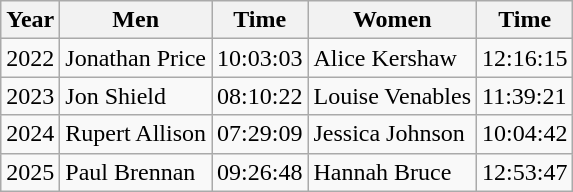<table class="wikitable">
<tr>
<th>Year</th>
<th>Men</th>
<th>Time</th>
<th>Women</th>
<th>Time</th>
</tr>
<tr>
<td>2022</td>
<td>Jonathan Price</td>
<td>10:03:03</td>
<td>Alice Kershaw</td>
<td>12:16:15</td>
</tr>
<tr>
<td>2023</td>
<td>Jon Shield</td>
<td>08:10:22</td>
<td>Louise Venables</td>
<td>11:39:21</td>
</tr>
<tr>
<td>2024</td>
<td>Rupert Allison</td>
<td>07:29:09</td>
<td>Jessica Johnson</td>
<td>10:04:42</td>
</tr>
<tr>
<td>2025</td>
<td>Paul Brennan</td>
<td>09:26:48</td>
<td>Hannah Bruce</td>
<td>12:53:47</td>
</tr>
</table>
